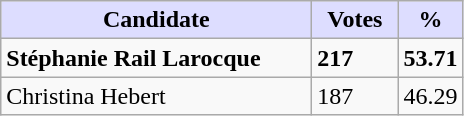<table class="wikitable">
<tr>
<th style="background:#ddf; width:200px;">Candidate</th>
<th style="background:#ddf; width:50px;">Votes</th>
<th style="background:#ddf; width:30px;">%</th>
</tr>
<tr>
<td><strong>Stéphanie Rail Larocque</strong></td>
<td><strong>217</strong></td>
<td><strong>53.71</strong></td>
</tr>
<tr>
<td>Christina Hebert</td>
<td>187</td>
<td>46.29</td>
</tr>
</table>
